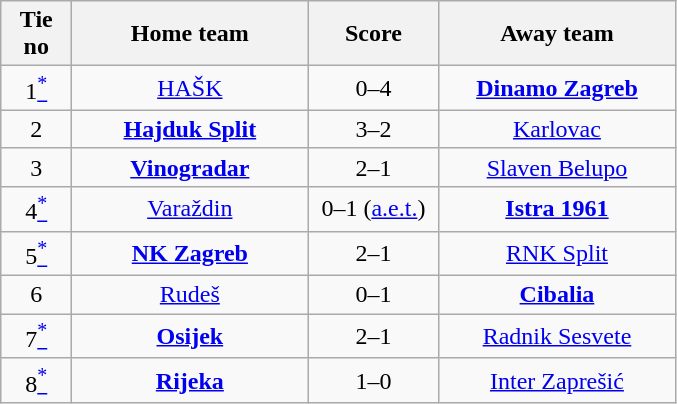<table class="wikitable" style="text-align: center">
<tr>
<th width=40>Tie no</th>
<th width=150>Home team</th>
<th width=80>Score</th>
<th width=150>Away team</th>
</tr>
<tr>
<td>1<a href='#'><sup>*</sup></a></td>
<td><a href='#'>HAŠK</a></td>
<td>0–4</td>
<td><strong><a href='#'>Dinamo Zagreb</a></strong></td>
</tr>
<tr>
<td>2</td>
<td><strong><a href='#'>Hajduk Split</a></strong></td>
<td>3–2</td>
<td><a href='#'>Karlovac</a></td>
</tr>
<tr>
<td>3</td>
<td><strong><a href='#'>Vinogradar</a></strong></td>
<td>2–1</td>
<td><a href='#'>Slaven Belupo</a></td>
</tr>
<tr>
<td>4<a href='#'><sup>*</sup></a></td>
<td><a href='#'>Varaždin</a></td>
<td>0–1 (<a href='#'>a.e.t.</a>)</td>
<td><strong><a href='#'>Istra 1961</a></strong></td>
</tr>
<tr>
<td>5<a href='#'><sup>*</sup></a></td>
<td><strong><a href='#'>NK Zagreb</a></strong></td>
<td>2–1</td>
<td><a href='#'>RNK Split</a></td>
</tr>
<tr>
<td>6</td>
<td><a href='#'>Rudeš</a></td>
<td>0–1</td>
<td><strong><a href='#'>Cibalia</a></strong></td>
</tr>
<tr>
<td>7<a href='#'><sup>*</sup></a></td>
<td><strong><a href='#'>Osijek</a></strong></td>
<td>2–1</td>
<td><a href='#'>Radnik Sesvete</a></td>
</tr>
<tr>
<td>8<a href='#'><sup>*</sup></a></td>
<td><strong><a href='#'>Rijeka</a></strong></td>
<td>1–0</td>
<td><a href='#'>Inter Zaprešić</a></td>
</tr>
</table>
